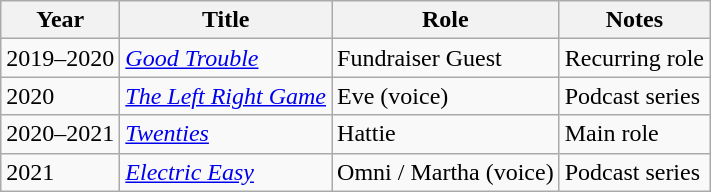<table class="wikitable sortable">
<tr>
<th>Year</th>
<th>Title</th>
<th>Role</th>
<th>Notes</th>
</tr>
<tr>
<td>2019–2020</td>
<td><em><a href='#'>Good Trouble</a></em></td>
<td>Fundraiser Guest</td>
<td>Recurring role</td>
</tr>
<tr>
<td>2020</td>
<td><em><a href='#'>The Left Right Game</a></em></td>
<td>Eve (voice)</td>
<td>Podcast series</td>
</tr>
<tr>
<td>2020–2021</td>
<td><em><a href='#'>Twenties</a></em></td>
<td>Hattie</td>
<td>Main role</td>
</tr>
<tr>
<td>2021</td>
<td><em><a href='#'>Electric Easy</a></em></td>
<td>Omni / Martha (voice)</td>
<td>Podcast series</td>
</tr>
</table>
